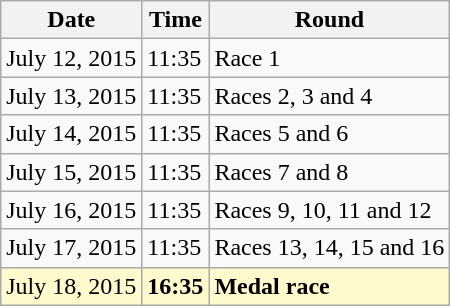<table class="wikitable">
<tr>
<th>Date</th>
<th>Time</th>
<th>Round</th>
</tr>
<tr>
<td>July 12, 2015</td>
<td>11:35</td>
<td>Race 1</td>
</tr>
<tr>
<td>July 13, 2015</td>
<td>11:35</td>
<td>Races 2, 3 and 4</td>
</tr>
<tr>
<td>July 14, 2015</td>
<td>11:35</td>
<td>Races 5 and 6</td>
</tr>
<tr>
<td>July 15, 2015</td>
<td>11:35</td>
<td>Races 7 and 8</td>
</tr>
<tr>
<td>July 16, 2015</td>
<td>11:35</td>
<td>Races 9, 10, 11 and 12</td>
</tr>
<tr>
<td>July 17, 2015</td>
<td>11:35</td>
<td>Races 13, 14, 15 and 16</td>
</tr>
<tr style=background:lemonchiffon>
<td>July 18, 2015</td>
<td><strong>16:35</strong></td>
<td><strong>Medal race</strong></td>
</tr>
</table>
